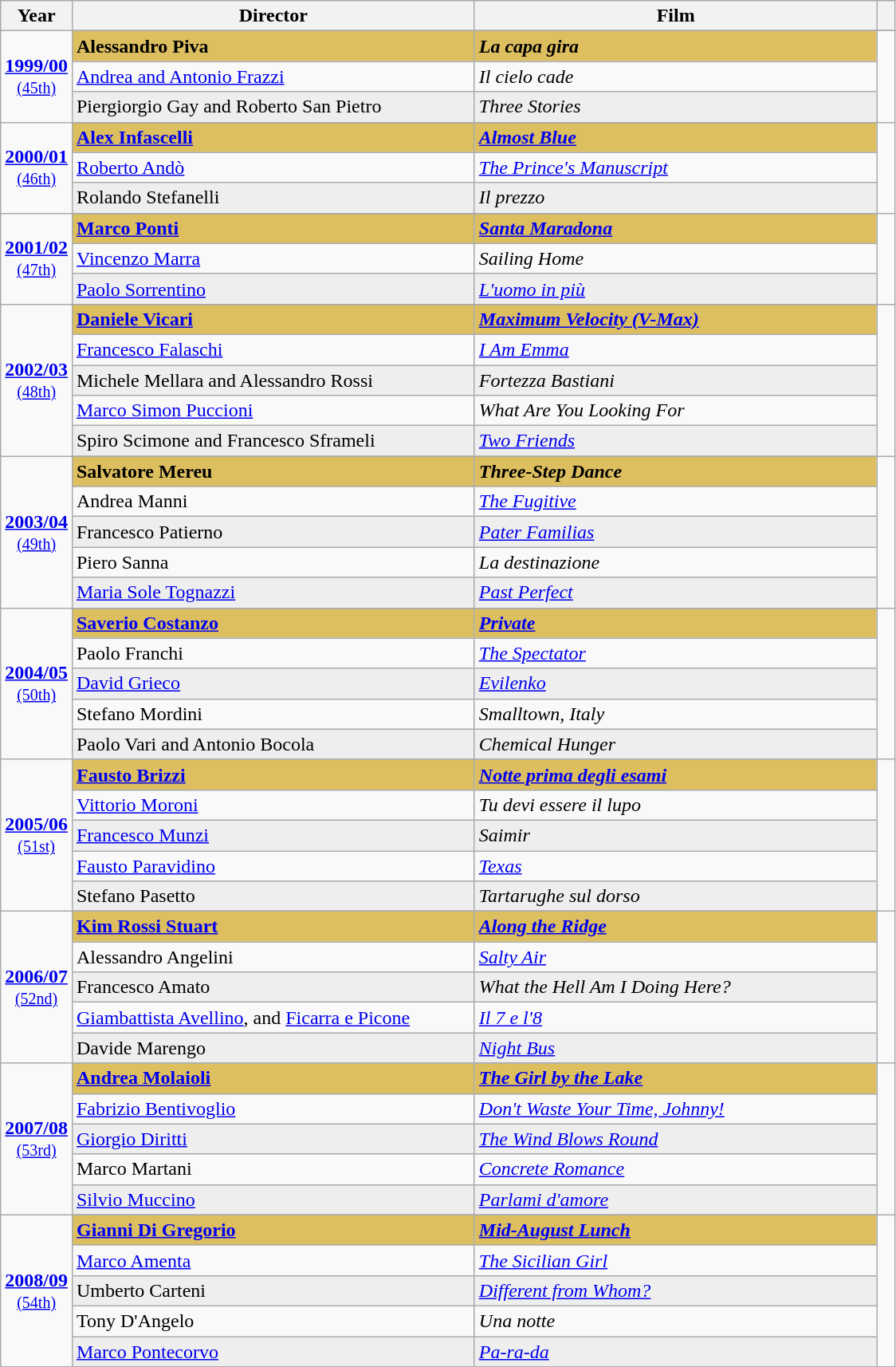<table class="wikitable">
<tr>
<th width="8%">Year</th>
<th width="45%">Director</th>
<th width="45%">Film</th>
<th width="2%" class="unsortable"></th>
</tr>
<tr>
<td rowspan=4 style="text-align:center"><strong><a href='#'>1999/00</a></strong><br><small><a href='#'>(45th)</a></small></td>
</tr>
<tr>
<td style="background:#DDBF5F"><strong>Alessandro Piva</strong></td>
<td style="background:#DDBF5F"><strong><em>La capa gira</em></strong></td>
<td rowspan=4 style="text-align:center"></td>
</tr>
<tr>
<td><a href='#'>Andrea and Antonio Frazzi</a></td>
<td><em>Il cielo cade</em></td>
</tr>
<tr style="background:#eee;">
<td>Piergiorgio Gay and Roberto San Pietro</td>
<td><em>Three Stories</em></td>
</tr>
<tr>
<td rowspan=4 style="text-align:center"><strong><a href='#'>2000/01</a></strong><br><small><a href='#'>(46th)</a></small></td>
</tr>
<tr>
<td style="background:#DDBF5F"><strong><a href='#'>Alex Infascelli</a></strong></td>
<td style="background:#DDBF5F"><strong><em><a href='#'>Almost Blue</a></em></strong></td>
<td rowspan=4 style="text-align:center"></td>
</tr>
<tr>
<td><a href='#'>Roberto Andò</a></td>
<td><em><a href='#'>The Prince's Manuscript</a></em></td>
</tr>
<tr style="background:#eee;">
<td>Rolando Stefanelli</td>
<td><em>Il prezzo</em></td>
</tr>
<tr>
<td rowspan=4 style="text-align:center"><strong><a href='#'>2001/02</a></strong><br><small><a href='#'>(47th)</a></small></td>
</tr>
<tr>
<td style="background:#DDBF5F"><strong><a href='#'>Marco Ponti</a></strong></td>
<td style="background:#DDBF5F"><strong><em><a href='#'>Santa Maradona</a></em></strong></td>
<td rowspan=4 style="text-align:center"></td>
</tr>
<tr>
<td><a href='#'>Vincenzo Marra</a></td>
<td><em>Sailing Home</em></td>
</tr>
<tr style="background:#eee;">
<td><a href='#'>Paolo Sorrentino</a></td>
<td><em><a href='#'>L'uomo in più</a></em></td>
</tr>
<tr>
<td rowspan=6 style="text-align:center"><strong><a href='#'>2002/03</a></strong><br><small><a href='#'>(48th)</a></small></td>
</tr>
<tr>
<td style="background:#DDBF5F"><strong><a href='#'>Daniele Vicari</a></strong></td>
<td style="background:#DDBF5F"><strong><em><a href='#'>Maximum Velocity (V-Max)</a></em></strong></td>
<td rowspan=6 style="text-align:center"></td>
</tr>
<tr>
<td><a href='#'>Francesco Falaschi</a></td>
<td><em><a href='#'>I Am Emma</a></em></td>
</tr>
<tr style="background:#eee;">
<td>Michele Mellara and Alessandro Rossi</td>
<td><em>Fortezza Bastiani</em></td>
</tr>
<tr>
<td><a href='#'>Marco Simon Puccioni</a></td>
<td><em>What Are You Looking For</em></td>
</tr>
<tr style="background:#eee;">
<td>Spiro Scimone and Francesco Sframeli</td>
<td><em><a href='#'>Two Friends</a></em></td>
</tr>
<tr>
<td rowspan=6 style="text-align:center"><strong><a href='#'>2003/04</a></strong><br><small><a href='#'>(49th)</a></small></td>
</tr>
<tr>
<td style="background:#DDBF5F"><strong>Salvatore Mereu</strong></td>
<td style="background:#DDBF5F"><strong><em>Three-Step Dance</em></strong></td>
<td rowspan=6 style="text-align:center"></td>
</tr>
<tr>
<td>Andrea Manni</td>
<td><em><a href='#'>The Fugitive</a></em></td>
</tr>
<tr style="background:#eee;">
<td>Francesco Patierno</td>
<td><em><a href='#'>Pater Familias</a></em></td>
</tr>
<tr>
<td>Piero Sanna</td>
<td><em>La destinazione</em></td>
</tr>
<tr style="background:#eee;">
<td><a href='#'>Maria Sole Tognazzi</a></td>
<td><em><a href='#'>Past Perfect</a></em></td>
</tr>
<tr>
<td rowspan=6 style="text-align:center"><strong><a href='#'>2004/05</a></strong><br><small><a href='#'>(50th)</a></small></td>
</tr>
<tr>
<td style="background:#DDBF5F"><strong><a href='#'>Saverio Costanzo</a></strong></td>
<td style="background:#DDBF5F"><strong><em><a href='#'>Private</a></em></strong></td>
<td rowspan=6 style="text-align:center"></td>
</tr>
<tr>
<td>Paolo Franchi</td>
<td><em><a href='#'>The Spectator</a></em></td>
</tr>
<tr style="background:#eee;">
<td><a href='#'>David Grieco</a></td>
<td><em><a href='#'>Evilenko</a></em></td>
</tr>
<tr>
<td>Stefano Mordini</td>
<td><em>Smalltown, Italy</em></td>
</tr>
<tr style="background:#eee;">
<td>Paolo Vari and Antonio Bocola</td>
<td><em>Chemical Hunger</em></td>
</tr>
<tr>
<td rowspan=6 style="text-align:center"><strong><a href='#'>2005/06</a></strong><br><small><a href='#'>(51st)</a></small></td>
</tr>
<tr>
<td style="background:#DDBF5F"><strong><a href='#'>Fausto Brizzi</a></strong></td>
<td style="background:#DDBF5F"><strong><em><a href='#'>Notte prima degli esami</a></em></strong></td>
<td rowspan=6 style="text-align:center"></td>
</tr>
<tr>
<td><a href='#'>Vittorio Moroni</a></td>
<td><em>Tu devi essere il lupo</em></td>
</tr>
<tr style="background:#eee;">
<td><a href='#'>Francesco Munzi</a></td>
<td><em>Saimir</em></td>
</tr>
<tr>
<td><a href='#'>Fausto Paravidino</a></td>
<td><em><a href='#'> Texas</a></em></td>
</tr>
<tr style="background:#eee;">
<td>Stefano Pasetto</td>
<td><em>Tartarughe sul dorso</em></td>
</tr>
<tr>
<td rowspan=6 style="text-align:center"><strong><a href='#'>2006/07</a></strong><br><small><a href='#'>(52nd)</a></small></td>
</tr>
<tr>
<td style="background:#DDBF5F"><strong><a href='#'>Kim Rossi Stuart</a></strong></td>
<td style="background:#DDBF5F"><strong><em><a href='#'>Along the Ridge</a></em></strong></td>
<td rowspan=6 style="text-align:center"></td>
</tr>
<tr>
<td>Alessandro Angelini</td>
<td><em><a href='#'>Salty Air</a></em></td>
</tr>
<tr style="background:#eee;">
<td>Francesco Amato</td>
<td><em>What the Hell Am I Doing Here?</em></td>
</tr>
<tr>
<td><a href='#'>Giambattista Avellino</a>, and <a href='#'>Ficarra e Picone</a></td>
<td><em><a href='#'>Il 7 e l'8</a></em></td>
</tr>
<tr style="background:#eee;">
<td>Davide Marengo</td>
<td><em><a href='#'>Night Bus</a></em></td>
</tr>
<tr>
<td rowspan=6 style="text-align:center"><strong><a href='#'>2007/08</a></strong><br><small><a href='#'>(53rd)</a></small></td>
</tr>
<tr>
<td style="background:#DDBF5F"><strong><a href='#'>Andrea Molaioli</a></strong></td>
<td style="background:#DDBF5F"><strong><em><a href='#'>The Girl by the Lake</a></em></strong></td>
<td rowspan=6 style="text-align:center"></td>
</tr>
<tr>
<td><a href='#'>Fabrizio Bentivoglio</a></td>
<td><em><a href='#'>Don't Waste Your Time, Johnny!</a></em></td>
</tr>
<tr style="background:#eee;">
<td><a href='#'>Giorgio Diritti</a></td>
<td><em><a href='#'>The Wind Blows Round</a></em></td>
</tr>
<tr>
<td>Marco Martani</td>
<td><em><a href='#'>Concrete Romance</a></em></td>
</tr>
<tr style="background:#eee;">
<td><a href='#'>Silvio Muccino</a></td>
<td><em><a href='#'>Parlami d'amore</a></em></td>
</tr>
<tr>
<td rowspan=6 style="text-align:center"><strong><a href='#'>2008/09</a></strong><br><small><a href='#'>(54th)</a></small></td>
</tr>
<tr>
<td style="background:#DDBF5F"><strong><a href='#'>Gianni Di Gregorio</a></strong></td>
<td style="background:#DDBF5F"><strong><em><a href='#'>Mid-August Lunch</a></em></strong></td>
<td rowspan=6 style="text-align:center"></td>
</tr>
<tr>
<td><a href='#'>Marco Amenta</a></td>
<td><em><a href='#'>The Sicilian Girl</a></em></td>
</tr>
<tr style="background:#eee;">
<td>Umberto Carteni</td>
<td><em><a href='#'>Different from Whom?</a></em></td>
</tr>
<tr>
<td>Tony D'Angelo</td>
<td><em>Una notte</em></td>
</tr>
<tr style="background:#eee;">
<td><a href='#'>Marco Pontecorvo</a></td>
<td><em><a href='#'>Pa-ra-da</a></em></td>
</tr>
</table>
